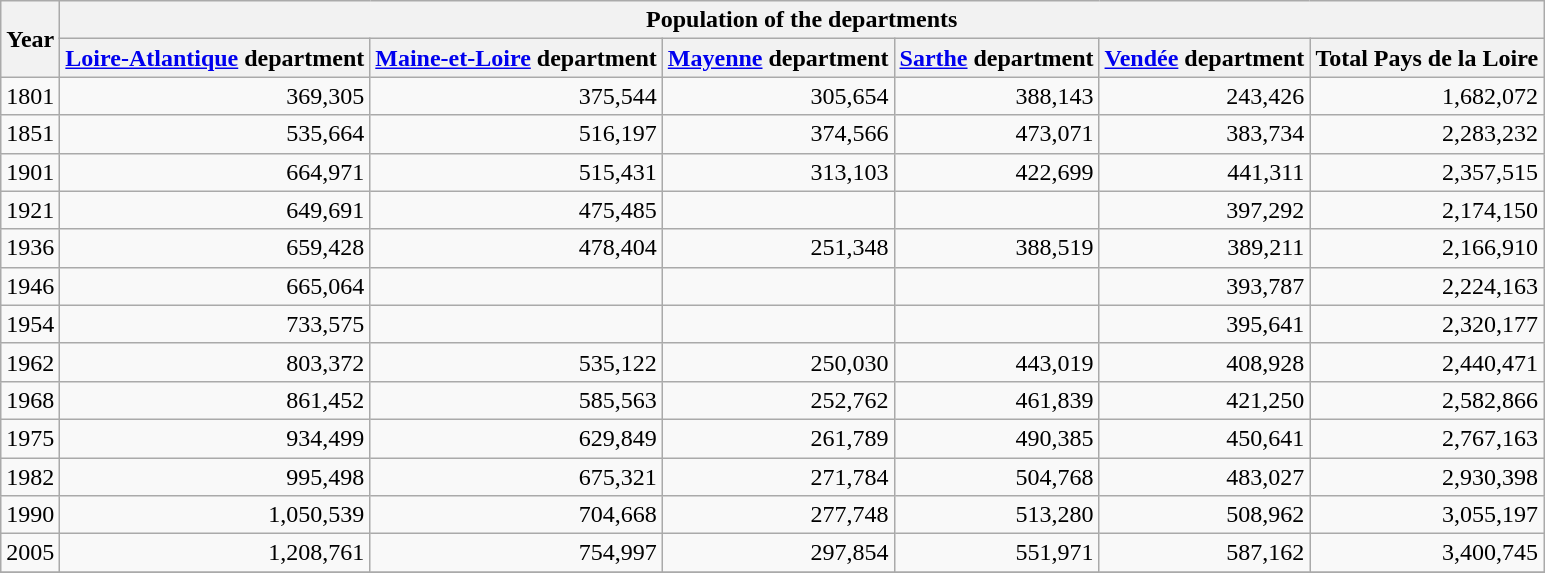<table class="wikitable">
<tr>
<th rowspan="2">Year</th>
<th colspan="6">Population of the departments</th>
</tr>
<tr>
<th><a href='#'>Loire-Atlantique</a> department</th>
<th><a href='#'>Maine-et-Loire</a> department</th>
<th><a href='#'>Mayenne</a> department</th>
<th><a href='#'>Sarthe</a> department</th>
<th><a href='#'>Vendée</a> department</th>
<th>Total Pays de la Loire</th>
</tr>
<tr>
<td>1801</td>
<td align="right">369,305</td>
<td align="right">375,544</td>
<td align="right">305,654</td>
<td align="right">388,143</td>
<td align="right">243,426</td>
<td align="right">1,682,072</td>
</tr>
<tr>
<td>1851</td>
<td align="right">535,664</td>
<td align="right">516,197</td>
<td align="right">374,566</td>
<td align="right">473,071</td>
<td align="right">383,734</td>
<td align="right">2,283,232</td>
</tr>
<tr>
<td>1901</td>
<td align="right">664,971</td>
<td align="right">515,431</td>
<td align="right">313,103</td>
<td align="right">422,699</td>
<td align="right">441,311</td>
<td align="right">2,357,515</td>
</tr>
<tr>
<td>1921</td>
<td align="right">649,691</td>
<td align="right">475,485</td>
<td align="right"></td>
<td align="right"></td>
<td align="right">397,292</td>
<td align="right">2,174,150</td>
</tr>
<tr>
<td>1936</td>
<td align="right">659,428</td>
<td align="right">478,404</td>
<td align="right">251,348</td>
<td align="right">388,519</td>
<td align="right">389,211</td>
<td align="right">2,166,910</td>
</tr>
<tr>
<td>1946</td>
<td align="right">665,064</td>
<td align="right"></td>
<td align="right"></td>
<td align="right"></td>
<td align="right">393,787</td>
<td align="right">2,224,163</td>
</tr>
<tr>
<td>1954</td>
<td align="right">733,575</td>
<td align="right"></td>
<td align="right"></td>
<td align="right"></td>
<td align="right">395,641</td>
<td align="right">2,320,177</td>
</tr>
<tr>
<td>1962</td>
<td align="right">803,372</td>
<td align="right">535,122</td>
<td align="right">250,030</td>
<td align="right">443,019</td>
<td align="right">408,928</td>
<td align="right">2,440,471</td>
</tr>
<tr>
<td>1968</td>
<td align="right">861,452</td>
<td align="right">585,563</td>
<td align="right">252,762</td>
<td align="right">461,839</td>
<td align="right">421,250</td>
<td align="right">2,582,866</td>
</tr>
<tr>
<td>1975</td>
<td align="right">934,499</td>
<td align="right">629,849</td>
<td align="right">261,789</td>
<td align="right">490,385</td>
<td align="right">450,641</td>
<td align="right">2,767,163</td>
</tr>
<tr>
<td>1982</td>
<td align="right">995,498</td>
<td align="right">675,321</td>
<td align="right">271,784</td>
<td align="right">504,768</td>
<td align="right">483,027</td>
<td align="right">2,930,398</td>
</tr>
<tr>
<td>1990</td>
<td align="right">1,050,539</td>
<td align="right">704,668</td>
<td align="right">277,748</td>
<td align="right">513,280</td>
<td align="right">508,962</td>
<td align="right">3,055,197</td>
</tr>
<tr>
<td>2005</td>
<td align="right">1,208,761</td>
<td align="right">754,997</td>
<td align="right">297,854</td>
<td align="right">551,971</td>
<td align="right">587,162</td>
<td align="right">3,400,745</td>
</tr>
<tr>
</tr>
</table>
